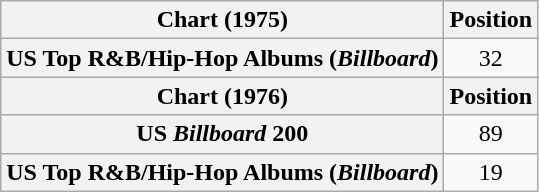<table class="wikitable plainrowheaders" style="text-align:center">
<tr>
<th scope="col">Chart (1975)</th>
<th scope="col">Position</th>
</tr>
<tr>
<th scope="row">US Top R&B/Hip-Hop Albums (<em>Billboard</em>)</th>
<td>32</td>
</tr>
<tr>
<th scope="col">Chart (1976)</th>
<th scope="col">Position</th>
</tr>
<tr>
<th scope="row">US <em>Billboard</em> 200</th>
<td>89</td>
</tr>
<tr>
<th scope="row">US Top R&B/Hip-Hop Albums (<em>Billboard</em>)</th>
<td>19</td>
</tr>
</table>
